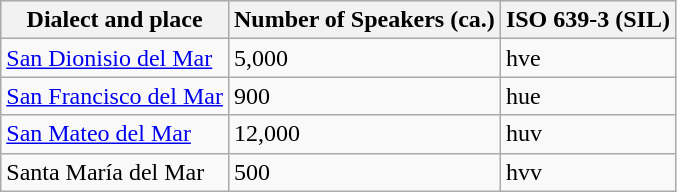<table class="wikitable">
<tr style="background:#c0f0f0;">
<th>Dialect and place</th>
<th>Number of Speakers (ca.)</th>
<th>ISO 639-3 (SIL)</th>
</tr>
<tr>
<td><a href='#'>San Dionisio del Mar</a></td>
<td>5,000</td>
<td>hve</td>
</tr>
<tr>
<td><a href='#'>San Francisco del Mar</a></td>
<td>900</td>
<td>hue</td>
</tr>
<tr>
<td><a href='#'>San Mateo del Mar</a></td>
<td>12,000</td>
<td>huv</td>
</tr>
<tr>
<td>Santa María del Mar</td>
<td>500</td>
<td>hvv</td>
</tr>
</table>
